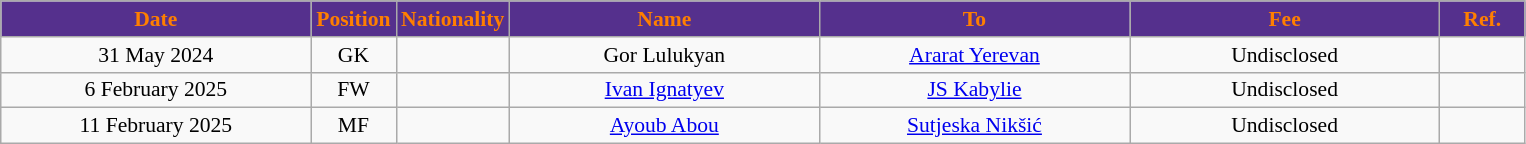<table class="wikitable"  style="text-align:center; font-size:90%; ">
<tr>
<th style="background:#55308D; color:#FF7F00; width:200px;">Date</th>
<th style="background:#55308D; color:#FF7F00; width:50px;">Position</th>
<th style="background:#55308D; color:#FF7F00; width:50px;">Nationality</th>
<th style="background:#55308D; color:#FF7F00; width:200px;">Name</th>
<th style="background:#55308D; color:#FF7F00; width:200px;">To</th>
<th style="background:#55308D; color:#FF7F00; width:200px;">Fee</th>
<th style="background:#55308D; color:#FF7F00; width:50px;">Ref.</th>
</tr>
<tr>
<td>31 May 2024</td>
<td>GK</td>
<td></td>
<td>Gor Lulukyan</td>
<td><a href='#'>Ararat Yerevan</a></td>
<td>Undisclosed</td>
<td></td>
</tr>
<tr>
<td>6 February 2025</td>
<td>FW</td>
<td></td>
<td><a href='#'>Ivan Ignatyev</a></td>
<td><a href='#'>JS Kabylie</a></td>
<td>Undisclosed</td>
<td></td>
</tr>
<tr>
<td>11 February 2025</td>
<td>MF</td>
<td></td>
<td><a href='#'>Ayoub Abou</a></td>
<td><a href='#'>Sutjeska Nikšić</a></td>
<td>Undisclosed</td>
<td></td>
</tr>
</table>
